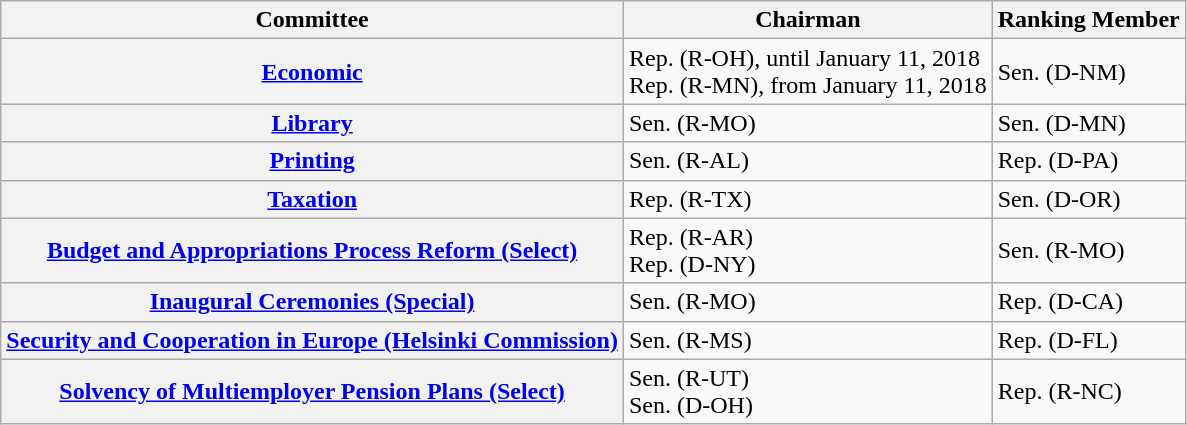<table class="wikitable">
<tr>
<th>Committee</th>
<th>Chairman</th>
<th>Ranking Member</th>
</tr>
<tr>
<th><a href='#'>Economic</a></th>
<td>Rep.  (R-OH), until January 11, 2018<br>Rep.  (R-MN), from January 11, 2018</td>
<td>Sen.  (D-NM)</td>
</tr>
<tr>
<th><a href='#'>Library</a></th>
<td>Sen.  (R-MO)</td>
<td>Sen.  (D-MN)</td>
</tr>
<tr>
<th><a href='#'>Printing</a></th>
<td>Sen.  (R-AL)</td>
<td>Rep.  (D-PA)</td>
</tr>
<tr>
<th><a href='#'>Taxation</a></th>
<td>Rep.  (R-TX)</td>
<td>Sen.  (D-OR)</td>
</tr>
<tr>
<th><a href='#'>Budget and Appropriations Process Reform (Select)</a></th>
<td>Rep.  (R-AR) <br>Rep.  (D-NY) </td>
<td>Sen.  (R-MO)</td>
</tr>
<tr>
<th><a href='#'>Inaugural Ceremonies (Special)</a></th>
<td>Sen.  (R-MO)</td>
<td>Rep.  (D-CA)</td>
</tr>
<tr>
<th><a href='#'>Security and Cooperation in Europe (Helsinki Commission)</a></th>
<td>Sen.  (R-MS)</td>
<td>Rep.  (D-FL)</td>
</tr>
<tr>
<th><a href='#'>Solvency of Multiemployer Pension Plans (Select)</a></th>
<td>Sen.  (R-UT) <br>Sen.  (D-OH) </td>
<td>Rep.  (R-NC)</td>
</tr>
</table>
